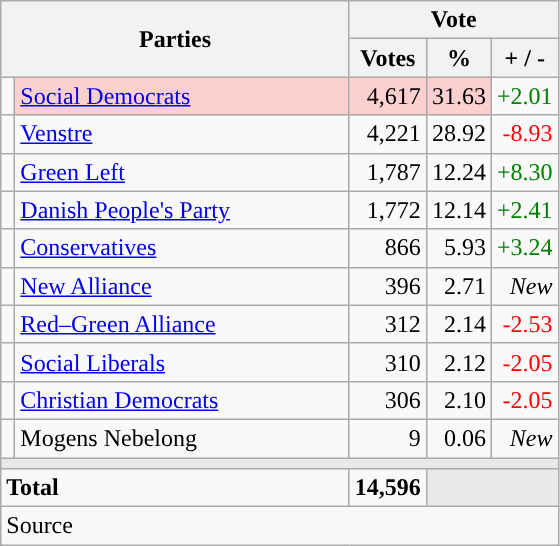<table class="wikitable" style="text-align:right;">
<tr>
<th style="text-align:centre;" rowspan="2" colspan="2" width="225">Parties</th>
<th colspan="3">Vote</th>
</tr>
<tr>
<th width="15">Votes</th>
<th width="15">%</th>
<th width="15">+ / -</th>
</tr>
<tr>
<td width="2" style="color:inherit;background:"></td>
<td bgcolor=#fbd0ce  align="left"><a href='#'>Social Democrats</a></td>
<td bgcolor=#fbd0ce>4,617</td>
<td bgcolor=#fbd0ce>31.63</td>
<td style=color:green;>+2.01</td>
</tr>
<tr>
<td width="2" style="color:inherit;background:"></td>
<td align="left"><a href='#'>Venstre</a></td>
<td>4,221</td>
<td>28.92</td>
<td style=color:red;>-8.93</td>
</tr>
<tr>
<td width="2" style="color:inherit;background:"></td>
<td align="left"><a href='#'>Green Left</a></td>
<td>1,787</td>
<td>12.24</td>
<td style=color:green;>+8.30</td>
</tr>
<tr>
<td width="2" style="color:inherit;background:"></td>
<td align="left"><a href='#'>Danish People's Party</a></td>
<td>1,772</td>
<td>12.14</td>
<td style=color:green;>+2.41</td>
</tr>
<tr>
<td width="2" style="color:inherit;background:"></td>
<td align="left"><a href='#'>Conservatives</a></td>
<td>866</td>
<td>5.93</td>
<td style=color:green;>+3.24</td>
</tr>
<tr>
<td width="2" style="color:inherit;background:"></td>
<td align="left"><a href='#'>New Alliance</a></td>
<td>396</td>
<td>2.71</td>
<td><em>New</em></td>
</tr>
<tr>
<td width="2" style="color:inherit;background:"></td>
<td align="left"><a href='#'>Red–Green Alliance</a></td>
<td>312</td>
<td>2.14</td>
<td style=color:red;>-2.53</td>
</tr>
<tr>
<td width="2" style="color:inherit;background:"></td>
<td align="left"><a href='#'>Social Liberals</a></td>
<td>310</td>
<td>2.12</td>
<td style=color:red;>-2.05</td>
</tr>
<tr>
<td width="2" style="color:inherit;background:"></td>
<td align="left"><a href='#'>Christian Democrats</a></td>
<td>306</td>
<td>2.10</td>
<td style=color:red;>-2.05</td>
</tr>
<tr>
<td width="2" style="color:inherit;background:"></td>
<td align="left">Mogens Nebelong</td>
<td>9</td>
<td>0.06</td>
<td><em>New</em></td>
</tr>
<tr>
<td colspan="7" bgcolor="#E9E9E9"></td>
</tr>
<tr>
<td align="left" colspan="2"><strong>Total</strong></td>
<td><strong>14,596</strong></td>
<td bgcolor="#E9E9E9" colspan="2"></td>
</tr>
<tr>
<td align="left" colspan="6">Source</td>
</tr>
</table>
